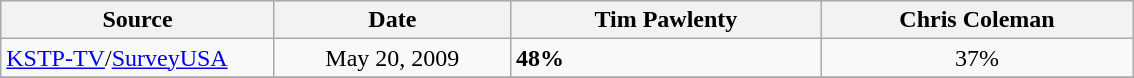<table class="wikitable collapsible">
<tr>
<th width="175px">Source</th>
<th width="150px">Date</th>
<th width="200px" align="center">Tim Pawlenty</th>
<th width="200px" align="center">Chris Coleman</th>
</tr>
<tr>
<td><a href='#'>KSTP-TV</a>/<a href='#'>SurveyUSA</a></td>
<td align="center">May 20, 2009</td>
<td><strong>48%</strong></td>
<td align="center">37%</td>
</tr>
<tr>
</tr>
</table>
